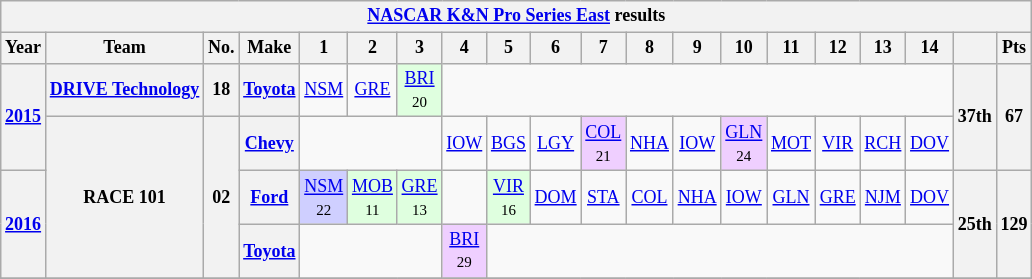<table class="wikitable" style="text-align:center; font-size:75%">
<tr>
<th colspan=45><a href='#'>NASCAR K&N Pro Series East</a> results</th>
</tr>
<tr>
<th>Year</th>
<th>Team</th>
<th>No.</th>
<th>Make</th>
<th>1</th>
<th>2</th>
<th>3</th>
<th>4</th>
<th>5</th>
<th>6</th>
<th>7</th>
<th>8</th>
<th>9</th>
<th>10</th>
<th>11</th>
<th>12</th>
<th>13</th>
<th>14</th>
<th></th>
<th>Pts</th>
</tr>
<tr>
<th rowspan=2><a href='#'>2015</a></th>
<th><a href='#'>DRIVE Technology</a></th>
<th>18</th>
<th><a href='#'>Toyota</a></th>
<td><a href='#'>NSM</a></td>
<td><a href='#'>GRE</a></td>
<td style="background:#DFFFDF;"><a href='#'>BRI</a><br><small>20</small></td>
<td colspan=11></td>
<th rowspan=2>37th</th>
<th rowspan=2>67</th>
</tr>
<tr>
<th rowspan=3>RACE 101</th>
<th rowspan=3>02</th>
<th><a href='#'>Chevy</a></th>
<td colspan=3></td>
<td><a href='#'>IOW</a></td>
<td><a href='#'>BGS</a></td>
<td><a href='#'>LGY</a></td>
<td style="background:#EFCFFF;"><a href='#'>COL</a><br><small>21</small></td>
<td><a href='#'>NHA</a></td>
<td><a href='#'>IOW</a></td>
<td style="background:#EFCFFF;"><a href='#'>GLN</a><br><small>24</small></td>
<td><a href='#'>MOT</a></td>
<td><a href='#'>VIR</a></td>
<td><a href='#'>RCH</a></td>
<td><a href='#'>DOV</a></td>
</tr>
<tr>
<th rowspan=2><a href='#'>2016</a></th>
<th><a href='#'>Ford</a></th>
<td style="background:#CFCFFF;"><a href='#'>NSM</a><br><small>22</small></td>
<td style="background:#DFFFDF;"><a href='#'>MOB</a><br><small>11</small></td>
<td style="background:#DFFFDF;"><a href='#'>GRE</a><br><small>13</small></td>
<td></td>
<td style="background:#DFFFDF;"><a href='#'>VIR</a><br><small>16</small></td>
<td><a href='#'>DOM</a></td>
<td><a href='#'>STA</a></td>
<td><a href='#'>COL</a></td>
<td><a href='#'>NHA</a></td>
<td><a href='#'>IOW</a></td>
<td><a href='#'>GLN</a></td>
<td><a href='#'>GRE</a></td>
<td><a href='#'>NJM</a></td>
<td><a href='#'>DOV</a></td>
<th rowspan=2>25th</th>
<th rowspan=2>129</th>
</tr>
<tr>
<th><a href='#'>Toyota</a></th>
<td colspan=3></td>
<td style="background:#EFCFFF;"><a href='#'>BRI</a><br><small>29</small></td>
<td colspan=10></td>
</tr>
<tr>
</tr>
</table>
